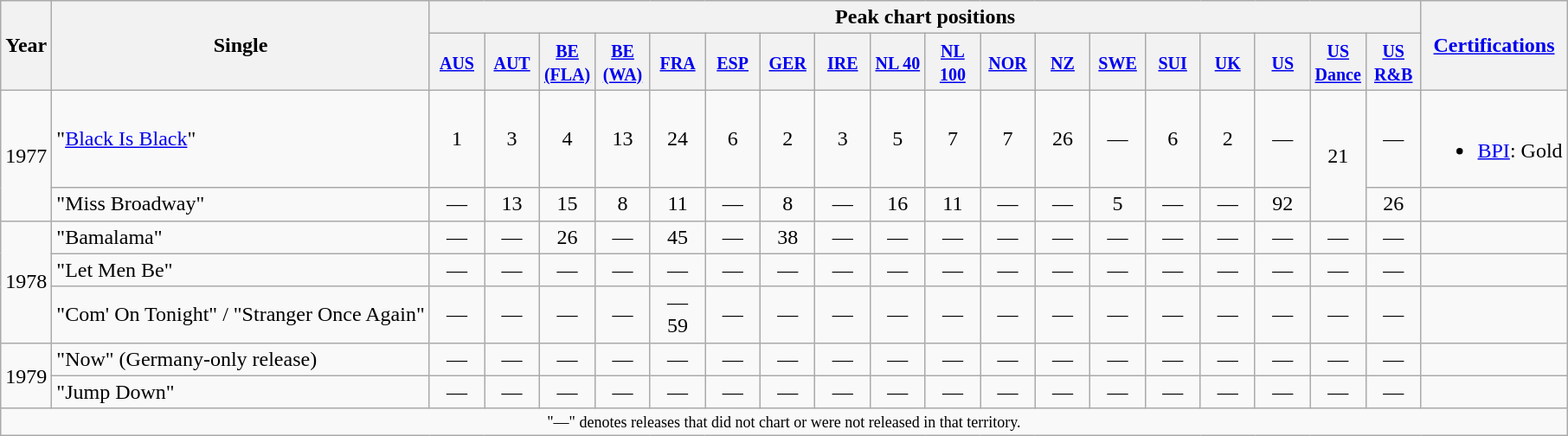<table class="wikitable">
<tr>
<th rowspan="2">Year</th>
<th rowspan="2">Single</th>
<th colspan="18">Peak chart positions</th>
<th rowspan="2"><a href='#'>Certifications</a></th>
</tr>
<tr>
<th width=35><small><a href='#'>AUS</a></small><br></th>
<th width=35><small><a href='#'>AUT</a></small><br></th>
<th width=35><small><a href='#'>BE (FLA)</a></small><br></th>
<th width=35><small><a href='#'>BE (WA)</a></small><br></th>
<th width=35><small><a href='#'>FRA</a></small><br></th>
<th width=35><small><a href='#'>ESP</a></small><br></th>
<th width=35><small><a href='#'>GER</a></small><br></th>
<th width=35><small><a href='#'>IRE</a></small><br></th>
<th width=35><small><a href='#'>NL 40</a></small><br></th>
<th width=35><small><a href='#'>NL 100</a></small><br></th>
<th width=35><small><a href='#'>NOR</a></small><br></th>
<th width=35><small><a href='#'>NZ</a></small><br></th>
<th width=35><small><a href='#'>SWE</a></small><br></th>
<th width=35><small><a href='#'>SUI</a></small><br></th>
<th width=35><small><a href='#'>UK</a></small><br></th>
<th width=35><small><a href='#'>US</a></small><br></th>
<th width=35><small><a href='#'>US Dance</a></small><br></th>
<th width=35><small><a href='#'>US R&B</a></small><br></th>
</tr>
<tr>
<td rowspan="2">1977</td>
<td>"<a href='#'>Black Is Black</a>"</td>
<td style="text-align:center;">1</td>
<td style="text-align:center;">3</td>
<td style="text-align:center;">4</td>
<td style="text-align:center;">13</td>
<td style="text-align:center;">24</td>
<td style="text-align:center;">6</td>
<td style="text-align:center;">2</td>
<td style="text-align:center;">3</td>
<td style="text-align:center;">5</td>
<td style="text-align:center;">7</td>
<td style="text-align:center;">7</td>
<td style="text-align:center;">26</td>
<td style="text-align:center;">—</td>
<td style="text-align:center;">6</td>
<td style="text-align:center;">2</td>
<td style="text-align:center;">—</td>
<td rowspan="2" style="text-align:center;">21</td>
<td style="text-align:center;">—</td>
<td><br><ul><li><a href='#'>BPI</a>: Gold</li></ul></td>
</tr>
<tr>
<td>"Miss Broadway"</td>
<td style="text-align:center;">—</td>
<td style="text-align:center;">13</td>
<td style="text-align:center;">15</td>
<td style="text-align:center;">8</td>
<td style="text-align:center;">11</td>
<td style="text-align:center;">—</td>
<td style="text-align:center;">8</td>
<td style="text-align:center;">—</td>
<td style="text-align:center;">16</td>
<td style="text-align:center;">11</td>
<td style="text-align:center;">—</td>
<td style="text-align:center;">—</td>
<td style="text-align:center;">5</td>
<td style="text-align:center;">—</td>
<td style="text-align:center;">—</td>
<td style="text-align:center;">92</td>
<td style="text-align:center;">26</td>
<td></td>
</tr>
<tr>
<td rowspan="3">1978</td>
<td>"Bamalama"</td>
<td style="text-align:center;">—</td>
<td style="text-align:center;">—</td>
<td style="text-align:center;">26</td>
<td style="text-align:center;">—</td>
<td style="text-align:center;">45</td>
<td style="text-align:center;">—</td>
<td style="text-align:center;">38</td>
<td style="text-align:center;">—</td>
<td style="text-align:center;">—</td>
<td style="text-align:center;">—</td>
<td style="text-align:center;">—</td>
<td style="text-align:center;">—</td>
<td style="text-align:center;">—</td>
<td style="text-align:center;">—</td>
<td style="text-align:center;">—</td>
<td style="text-align:center;">—</td>
<td style="text-align:center;">—</td>
<td style="text-align:center;">—</td>
<td></td>
</tr>
<tr>
<td>"Let Men Be"</td>
<td style="text-align:center;">—</td>
<td style="text-align:center;">—</td>
<td style="text-align:center;">—</td>
<td style="text-align:center;">—</td>
<td style="text-align:center;">—</td>
<td style="text-align:center;">—</td>
<td style="text-align:center;">—</td>
<td style="text-align:center;">—</td>
<td style="text-align:center;">—</td>
<td style="text-align:center;">—</td>
<td style="text-align:center;">—</td>
<td style="text-align:center;">—</td>
<td style="text-align:center;">—</td>
<td style="text-align:center;">—</td>
<td style="text-align:center;">—</td>
<td style="text-align:center;">—</td>
<td style="text-align:center;">—</td>
<td style="text-align:center;">—</td>
<td></td>
</tr>
<tr>
<td>"Com' On Tonight" / "Stranger Once Again"</td>
<td style="text-align:center;">—</td>
<td style="text-align:center;">—</td>
<td style="text-align:center;">—</td>
<td style="text-align:center;">—</td>
<td style="text-align:center;">— <br> 59</td>
<td style="text-align:center;">—</td>
<td style="text-align:center;">—</td>
<td style="text-align:center;">—</td>
<td style="text-align:center;">—</td>
<td style="text-align:center;">—</td>
<td style="text-align:center;">—</td>
<td style="text-align:center;">—</td>
<td style="text-align:center;">—</td>
<td style="text-align:center;">—</td>
<td style="text-align:center;">—</td>
<td style="text-align:center;">—</td>
<td style="text-align:center;">—</td>
<td style="text-align:center;">—</td>
<td></td>
</tr>
<tr>
<td rowspan="2">1979</td>
<td>"Now" (Germany-only release)</td>
<td style="text-align:center;">—</td>
<td style="text-align:center;">—</td>
<td style="text-align:center;">—</td>
<td style="text-align:center;">—</td>
<td style="text-align:center;">—</td>
<td style="text-align:center;">—</td>
<td style="text-align:center;">—</td>
<td style="text-align:center;">—</td>
<td style="text-align:center;">—</td>
<td style="text-align:center;">—</td>
<td style="text-align:center;">—</td>
<td style="text-align:center;">—</td>
<td style="text-align:center;">—</td>
<td style="text-align:center;">—</td>
<td style="text-align:center;">—</td>
<td style="text-align:center;">—</td>
<td style="text-align:center;">—</td>
<td style="text-align:center;">—</td>
<td></td>
</tr>
<tr>
<td>"Jump Down"</td>
<td style="text-align:center;">—</td>
<td style="text-align:center;">—</td>
<td style="text-align:center;">—</td>
<td style="text-align:center;">—</td>
<td style="text-align:center;">—</td>
<td style="text-align:center;">—</td>
<td style="text-align:center;">—</td>
<td style="text-align:center;">—</td>
<td style="text-align:center;">—</td>
<td style="text-align:center;">—</td>
<td style="text-align:center;">—</td>
<td style="text-align:center;">—</td>
<td style="text-align:center;">—</td>
<td style="text-align:center;">—</td>
<td style="text-align:center;">—</td>
<td style="text-align:center;">—</td>
<td style="text-align:center;">—</td>
<td style="text-align:center;">—</td>
<td></td>
</tr>
<tr>
<td colspan="21" style="text-align:center; font-size:9pt;">"—" denotes releases that did not chart or were not released in that territory.</td>
</tr>
</table>
